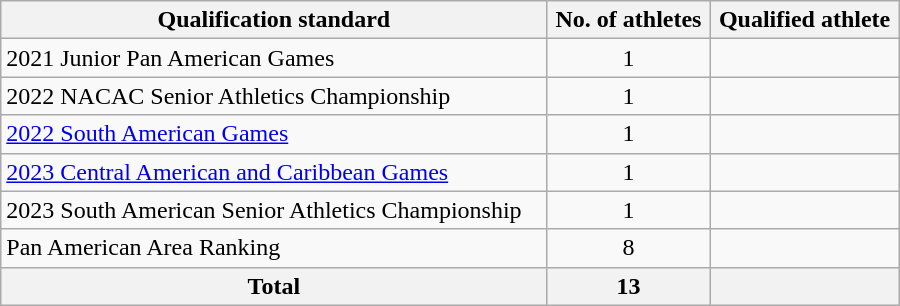<table class="wikitable" style="text-align:left; width:600px;">
<tr>
<th>Qualification standard</th>
<th>No. of athletes</th>
<th>Qualified athlete</th>
</tr>
<tr>
<td>2021 Junior Pan American Games</td>
<td align=center>1</td>
<td></td>
</tr>
<tr>
<td>2022 NACAC Senior Athletics Championship</td>
<td align=center>1</td>
<td></td>
</tr>
<tr>
<td><a href='#'>2022 South American Games</a></td>
<td align=center>1</td>
<td></td>
</tr>
<tr>
<td><a href='#'>2023 Central American and Caribbean Games</a></td>
<td align=center>1</td>
<td></td>
</tr>
<tr>
<td>2023 South American Senior Athletics Championship</td>
<td align=center>1</td>
<td></td>
</tr>
<tr>
<td>Pan American Area Ranking</td>
<td align=center>8</td>
<td></td>
</tr>
<tr>
<th>Total</th>
<th>13</th>
<th colspan=2></th>
</tr>
</table>
